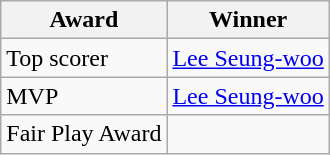<table class="wikitable">
<tr>
<th>Award</th>
<th>Winner</th>
</tr>
<tr>
<td>Top scorer</td>
<td> <a href='#'>Lee Seung-woo</a></td>
</tr>
<tr>
<td>MVP</td>
<td> <a href='#'>Lee Seung-woo</a></td>
</tr>
<tr>
<td>Fair Play Award</td>
<td></td>
</tr>
</table>
